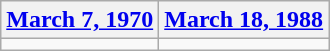<table class=wikitable>
<tr>
<th><a href='#'>March 7, 1970</a></th>
<th><a href='#'>March 18, 1988</a></th>
</tr>
<tr>
<td></td>
<td></td>
</tr>
</table>
